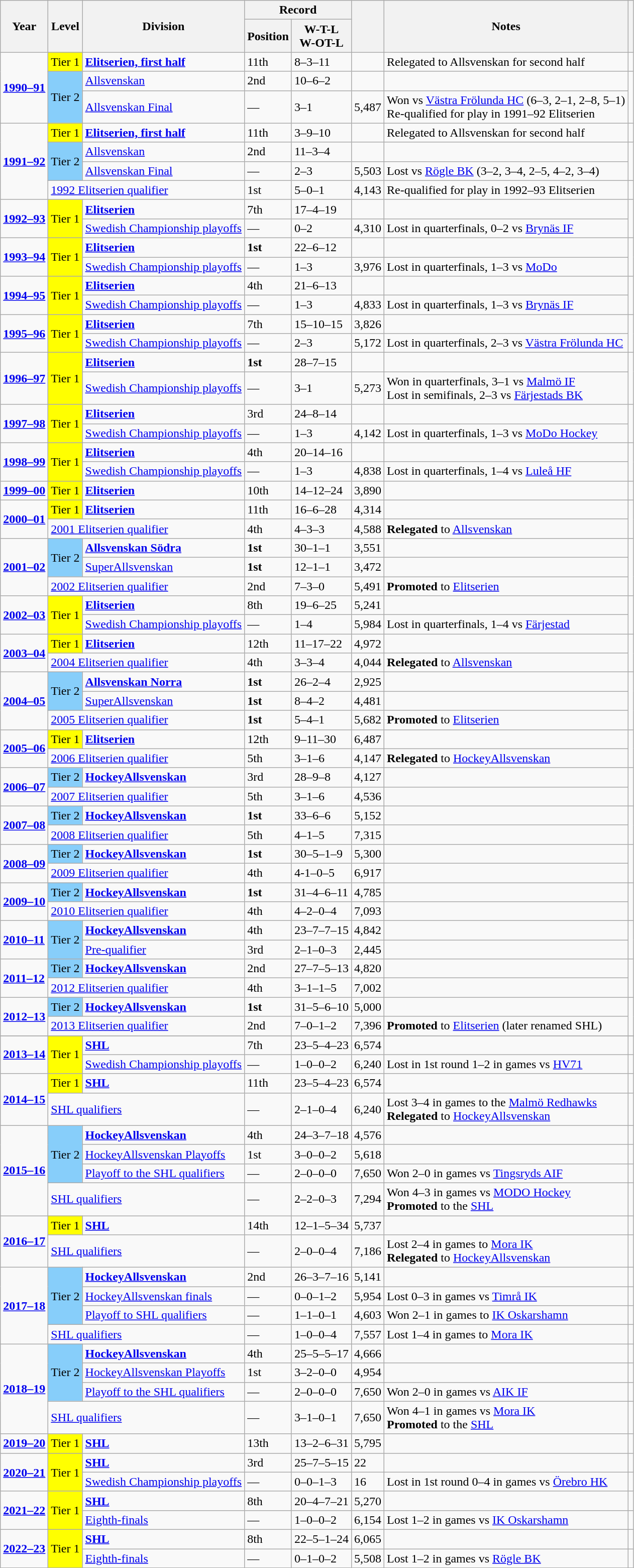<table class="wikitable">
<tr>
<th rowspan="2">Year</th>
<th rowspan="2">Level</th>
<th rowspan="2">Division</th>
<th colspan="2">Record</th>
<th rowspan=2></th>
<th rowspan="2">Notes</th>
<th rowspan=2></th>
</tr>
<tr>
<th>Position</th>
<th>W-T-L<br>W-OT-L</th>
</tr>
<tr>
<td rowspan=3><strong><a href='#'>1990–91</a></strong></td>
<td style="background:#FFFF00;">Tier 1</td>
<td><strong><a href='#'>Elitserien, first half</a></strong></td>
<td>11th</td>
<td>8–3–11</td>
<td></td>
<td> Relegated to Allsvenskan for second half</td>
<td></td>
</tr>
<tr>
<td rowspan=2 style="background:#87CEFA;">Tier 2</td>
<td><a href='#'>Allsvenskan</a></td>
<td>2nd</td>
<td>10–6–2</td>
<td></td>
<td></td>
<td rowspan=2></td>
</tr>
<tr>
<td><a href='#'>Allsvenskan Final</a></td>
<td>—</td>
<td>3–1</td>
<td>5,487</td>
<td>Won vs <a href='#'>Västra Frölunda HC</a> (6–3, 2–1, 2–8, 5–1)<br> Re-qualified for play in 1991–92 Elitserien</td>
</tr>
<tr>
<td rowspan=4><strong><a href='#'>1991–92</a></strong></td>
<td style="background:#FFFF00;">Tier 1</td>
<td><strong><a href='#'>Elitserien, first half</a></strong></td>
<td>11th</td>
<td>3–9–10</td>
<td></td>
<td> Relegated to Allsvenskan for second half</td>
<td></td>
</tr>
<tr>
<td rowspan=2 style="background:#87CEFA;">Tier 2</td>
<td><a href='#'>Allsvenskan</a></td>
<td>2nd</td>
<td>11–3–4</td>
<td></td>
<td></td>
<td rowspan=2></td>
</tr>
<tr>
<td><a href='#'>Allsvenskan Final</a></td>
<td>—</td>
<td>2–3</td>
<td>5,503</td>
<td>Lost vs <a href='#'>Rögle BK</a> (3–2, 3–4, 2–5, 4–2, 3–4)</td>
</tr>
<tr>
<td colspan=2><a href='#'>1992 Elitserien qualifier</a></td>
<td>1st</td>
<td>5–0–1</td>
<td>4,143</td>
<td> Re-qualified for play in 1992–93 Elitserien</td>
<td></td>
</tr>
<tr>
<td rowspan=2><strong><a href='#'>1992–93</a></strong></td>
<td rowspan=2 style="background:#FFFF00;">Tier 1</td>
<td><strong><a href='#'>Elitserien</a></strong></td>
<td>7th</td>
<td>17–4–19</td>
<td></td>
<td></td>
<td rowspan=2></td>
</tr>
<tr>
<td><a href='#'>Swedish Championship playoffs</a></td>
<td>—</td>
<td>0–2</td>
<td>4,310</td>
<td>Lost in quarterfinals, 0–2 vs <a href='#'>Brynäs IF</a></td>
</tr>
<tr>
<td rowspan=2><strong><a href='#'>1993–94</a></strong></td>
<td rowspan=2 style="background:#FFFF00;">Tier 1</td>
<td><strong><a href='#'>Elitserien</a></strong></td>
<td><strong>1st</strong></td>
<td>22–6–12</td>
<td></td>
<td></td>
<td rowspan=2></td>
</tr>
<tr>
<td><a href='#'>Swedish Championship playoffs</a></td>
<td>—</td>
<td>1–3</td>
<td>3,976</td>
<td>Lost in quarterfinals, 1–3 vs <a href='#'>MoDo</a></td>
</tr>
<tr>
<td rowspan=2><strong><a href='#'>1994–95</a></strong></td>
<td rowspan=2 style="background:#FFFF00;">Tier 1</td>
<td><strong><a href='#'>Elitserien</a></strong></td>
<td>4th</td>
<td>21–6–13</td>
<td></td>
<td></td>
<td rowspan=2></td>
</tr>
<tr>
<td><a href='#'>Swedish Championship playoffs</a></td>
<td>—</td>
<td>1–3</td>
<td>4,833</td>
<td>Lost in quarterfinals, 1–3 vs <a href='#'>Brynäs IF</a></td>
</tr>
<tr>
<td rowspan=2><strong><a href='#'>1995–96</a></strong></td>
<td rowspan=2 style="background:#FFFF00;">Tier 1</td>
<td><strong><a href='#'>Elitserien</a></strong></td>
<td>7th</td>
<td>15–10–15</td>
<td>3,826</td>
<td></td>
<td rowspan=2></td>
</tr>
<tr>
<td><a href='#'>Swedish Championship playoffs</a></td>
<td>—</td>
<td>2–3</td>
<td>5,172</td>
<td>Lost in quarterfinals, 2–3 vs <a href='#'>Västra Frölunda HC</a></td>
</tr>
<tr>
<td rowspan=2><strong><a href='#'>1996–97</a></strong></td>
<td rowspan=2 style="background:#FFFF00;">Tier 1</td>
<td><strong><a href='#'>Elitserien</a></strong></td>
<td><strong>1st</strong></td>
<td>28–7–15</td>
<td></td>
<td></td>
<td rowspan=2></td>
</tr>
<tr>
<td><a href='#'>Swedish Championship playoffs</a></td>
<td>—</td>
<td>3–1</td>
<td>5,273</td>
<td>Won in quarterfinals, 3–1 vs <a href='#'>Malmö IF</a><br>Lost in semifinals, 2–3 vs <a href='#'>Färjestads BK</a></td>
</tr>
<tr>
<td rowspan=2><strong><a href='#'>1997–98</a></strong></td>
<td rowspan=2 style="background:#FFFF00;">Tier 1</td>
<td><strong><a href='#'>Elitserien</a></strong></td>
<td>3rd</td>
<td>24–8–14</td>
<td></td>
<td></td>
<td rowspan=2></td>
</tr>
<tr>
<td><a href='#'>Swedish Championship playoffs</a></td>
<td>—</td>
<td>1–3</td>
<td>4,142</td>
<td>Lost in quarterfinals, 1–3 vs <a href='#'>MoDo Hockey</a></td>
</tr>
<tr>
<td rowspan=2><strong><a href='#'>1998–99</a></strong></td>
<td rowspan=2 style="background:#FFFF00;">Tier 1</td>
<td><strong><a href='#'>Elitserien</a></strong></td>
<td>4th</td>
<td>20–14–16</td>
<td></td>
<td></td>
<td rowspan=2></td>
</tr>
<tr>
<td><a href='#'>Swedish Championship playoffs</a></td>
<td>—</td>
<td>1–3</td>
<td>4,838</td>
<td>Lost in quarterfinals, 1–4 vs <a href='#'>Luleå HF</a></td>
</tr>
<tr>
<td><strong><a href='#'>1999–00</a></strong></td>
<td style="background:#FFFF00;">Tier 1</td>
<td><strong><a href='#'>Elitserien</a></strong></td>
<td>10th</td>
<td>14–12–24</td>
<td>3,890</td>
<td></td>
<td></td>
</tr>
<tr>
<td rowspan=2><strong><a href='#'>2000–01</a></strong></td>
<td style="background:#FFFF00;">Tier 1</td>
<td><strong><a href='#'>Elitserien</a></strong></td>
<td>11th</td>
<td>16–6–28</td>
<td>4,314</td>
<td></td>
<td rowspan=2></td>
</tr>
<tr>
<td colspan=2><a href='#'>2001 Elitserien qualifier</a></td>
<td>4th</td>
<td>4–3–3</td>
<td>4,588</td>
<td> <strong>Relegated</strong> to <a href='#'>Allsvenskan</a></td>
</tr>
<tr>
<td rowspan=3><strong><a href='#'>2001–02</a></strong></td>
<td rowspan=2 style="background:#87CEFA;">Tier 2</td>
<td><strong><a href='#'>Allsvenskan Södra</a></strong></td>
<td><strong>1st</strong></td>
<td>30–1–1</td>
<td>3,551</td>
<td></td>
<td rowspan=3></td>
</tr>
<tr>
<td><a href='#'>SuperAllsvenskan</a></td>
<td><strong>1st</strong></td>
<td>12–1–1</td>
<td>3,472</td>
<td></td>
</tr>
<tr>
<td colspan=2><a href='#'>2002 Elitserien qualifier</a></td>
<td>2nd</td>
<td>7–3–0</td>
<td>5,491</td>
<td> <strong>Promoted</strong> to <a href='#'>Elitserien</a></td>
</tr>
<tr>
<td rowspan=2><strong><a href='#'>2002–03</a></strong></td>
<td rowspan=2 style="background:#FFFF00;">Tier 1</td>
<td><strong><a href='#'>Elitserien</a></strong></td>
<td>8th</td>
<td>19–6–25</td>
<td>5,241</td>
<td></td>
<td rowspan=2></td>
</tr>
<tr>
<td><a href='#'>Swedish Championship playoffs</a></td>
<td>—</td>
<td>1–4</td>
<td>5,984</td>
<td>Lost in quarterfinals, 1–4 vs <a href='#'>Färjestad</a></td>
</tr>
<tr>
<td rowspan=2><strong><a href='#'>2003–04</a></strong></td>
<td style="background:#FFFF00;">Tier 1</td>
<td><strong><a href='#'>Elitserien</a></strong></td>
<td>12th</td>
<td>11–17–22</td>
<td>4,972</td>
<td></td>
<td rowspan=2></td>
</tr>
<tr>
<td colspan=2><a href='#'>2004 Elitserien qualifier</a></td>
<td>4th</td>
<td>3–3–4</td>
<td>4,044</td>
<td> <strong>Relegated</strong> to <a href='#'>Allsvenskan</a></td>
</tr>
<tr>
<td rowspan=3><strong><a href='#'>2004–05</a></strong></td>
<td rowspan=2 style="background:#87CEFA;">Tier 2</td>
<td><strong><a href='#'>Allsvenskan Norra</a></strong></td>
<td><strong>1st</strong></td>
<td>26–2–4</td>
<td>2,925</td>
<td></td>
<td rowspan=3></td>
</tr>
<tr>
<td><a href='#'>SuperAllsvenskan</a></td>
<td><strong>1st</strong></td>
<td>8–4–2</td>
<td>4,481</td>
<td></td>
</tr>
<tr>
<td colspan=2><a href='#'>2005 Elitserien qualifier</a></td>
<td><strong>1st</strong></td>
<td>5–4–1</td>
<td>5,682</td>
<td> <strong>Promoted</strong> to <a href='#'>Elitserien</a></td>
</tr>
<tr>
<td rowspan=2><strong><a href='#'>2005–06</a></strong></td>
<td style="background:#FFFF00;">Tier 1</td>
<td><strong><a href='#'>Elitserien</a></strong></td>
<td>12th</td>
<td>9–11–30</td>
<td>6,487</td>
<td></td>
<td rowspan=2></td>
</tr>
<tr>
<td colspan=2><a href='#'>2006 Elitserien qualifier</a></td>
<td>5th</td>
<td>3–1–6</td>
<td>4,147</td>
<td> <strong>Relegated</strong> to <a href='#'>HockeyAllsvenskan</a></td>
</tr>
<tr>
<td rowspan=2><strong><a href='#'>2006–07</a></strong></td>
<td style="background:#87CEFA;">Tier 2</td>
<td><strong><a href='#'>HockeyAllsvenskan</a></strong></td>
<td>3rd</td>
<td>28–9–8</td>
<td>4,127</td>
<td></td>
<td rowspan=2></td>
</tr>
<tr>
<td colspan=2><a href='#'>2007 Elitserien qualifier</a></td>
<td>5th</td>
<td>3–1–6</td>
<td>4,536</td>
<td></td>
</tr>
<tr>
<td rowspan=2><strong><a href='#'>2007–08</a></strong></td>
<td style="background:#87CEFA;">Tier 2</td>
<td><strong><a href='#'>HockeyAllsvenskan</a></strong></td>
<td><strong>1st</strong></td>
<td>33–6–6</td>
<td>5,152</td>
<td></td>
<td rowspan=2></td>
</tr>
<tr>
<td colspan=2><a href='#'>2008 Elitserien qualifier</a></td>
<td>5th</td>
<td>4–1–5</td>
<td>7,315</td>
<td></td>
</tr>
<tr>
<td rowspan=2><strong><a href='#'>2008–09</a></strong></td>
<td style="background:#87CEFA;">Tier 2</td>
<td><strong><a href='#'>HockeyAllsvenskan</a></strong></td>
<td><strong>1st</strong></td>
<td>30–5–1–9</td>
<td>5,300</td>
<td></td>
<td rowspan=2></td>
</tr>
<tr>
<td colspan=2><a href='#'>2009 Elitserien qualifier</a></td>
<td>4th</td>
<td>4-1–0–5</td>
<td>6,917</td>
<td></td>
</tr>
<tr>
<td rowspan=2><strong><a href='#'>2009–10</a></strong></td>
<td style="background:#87CEFA;">Tier 2</td>
<td><strong><a href='#'>HockeyAllsvenskan</a></strong></td>
<td><strong>1st</strong></td>
<td>31–4–6–11</td>
<td>4,785</td>
<td></td>
<td rowspan=2></td>
</tr>
<tr>
<td colspan=2><a href='#'>2010 Elitserien qualifier</a></td>
<td>4th</td>
<td>4–2–0–4</td>
<td>7,093</td>
<td></td>
</tr>
<tr>
<td rowspan=2><strong><a href='#'>2010–11</a></strong></td>
<td rowspan=2 style="background:#87CEFA;">Tier 2</td>
<td><strong><a href='#'>HockeyAllsvenskan</a></strong></td>
<td>4th</td>
<td>23–7–7–15</td>
<td>4,842</td>
<td></td>
<td rowspan=2></td>
</tr>
<tr>
<td><a href='#'>Pre-qualifier</a></td>
<td>3rd</td>
<td>2–1–0–3</td>
<td>2,445</td>
<td></td>
</tr>
<tr>
<td rowspan=2><strong><a href='#'>2011–12</a></strong></td>
<td style="background:#87CEFA;">Tier 2</td>
<td><strong><a href='#'>HockeyAllsvenskan</a></strong></td>
<td>2nd</td>
<td>27–7–5–13</td>
<td>4,820</td>
<td></td>
<td rowspan=2></td>
</tr>
<tr>
<td colspan=2><a href='#'>2012 Elitserien qualifier</a></td>
<td>4th</td>
<td>3–1–1–5</td>
<td>7,002</td>
<td></td>
</tr>
<tr>
<td rowspan=2><strong><a href='#'>2012–13</a></strong></td>
<td style="background:#87CEFA;">Tier 2</td>
<td><strong><a href='#'>HockeyAllsvenskan</a></strong></td>
<td><strong>1st</strong></td>
<td>31–5–6–10</td>
<td>5,000</td>
<td></td>
<td rowspan=2></td>
</tr>
<tr>
<td colspan=2><a href='#'>2013 Elitserien qualifier</a></td>
<td>2nd</td>
<td>7–0–1–2</td>
<td>7,396</td>
<td> <strong>Promoted</strong> to <a href='#'>Elitserien</a> (later renamed SHL)</td>
</tr>
<tr>
</tr>
<tr>
<td rowspan=2><strong><a href='#'>2013–14</a></strong></td>
<td rowspan=2 style="background:#FFFF00;">Tier 1</td>
<td><strong><a href='#'>SHL</a></strong></td>
<td>7th</td>
<td>23–5–4–23</td>
<td>6,574</td>
<td></td>
<td></td>
</tr>
<tr>
<td><a href='#'>Swedish Championship playoffs</a></td>
<td>—</td>
<td>1–0–0–2</td>
<td>6,240</td>
<td>Lost in 1st round 1–2 in games vs <a href='#'>HV71</a></td>
<td></td>
</tr>
<tr>
<td rowspan=2><strong><a href='#'>2014–15</a></strong></td>
<td style="background:#FFFF00;">Tier 1</td>
<td><strong><a href='#'>SHL</a></strong></td>
<td>11th</td>
<td>23–5–4–23</td>
<td>6,574</td>
<td></td>
<td></td>
</tr>
<tr>
<td colspan=2><a href='#'>SHL qualifiers</a></td>
<td>—</td>
<td>2–1–0–4</td>
<td>6,240</td>
<td>Lost 3–4 in games to the <a href='#'>Malmö Redhawks</a><br> <strong>Relegated</strong> to <a href='#'>HockeyAllsvenskan</a></td>
<td></td>
</tr>
<tr>
<td rowspan=4><strong><a href='#'>2015–16</a></strong></td>
<td rowspan=3 style="background:#87CEFA;">Tier 2</td>
<td><strong><a href='#'>HockeyAllsvenskan</a></strong></td>
<td>4th</td>
<td>24–3–7–18</td>
<td>4,576</td>
<td></td>
<td></td>
</tr>
<tr>
<td><a href='#'>HockeyAllsvenskan Playoffs</a></td>
<td>1st</td>
<td>3–0–0–2</td>
<td>5,618</td>
<td></td>
<td></td>
</tr>
<tr>
<td><a href='#'>Playoff to the SHL qualifiers</a></td>
<td>—</td>
<td>2–0–0–0</td>
<td>7,650</td>
<td>Won 2–0 in games vs <a href='#'>Tingsryds AIF</a></td>
<td></td>
</tr>
<tr>
<td colspan=2><a href='#'>SHL qualifiers</a></td>
<td>—</td>
<td>2–2–0–3</td>
<td>7,294</td>
<td>Won 4–3 in games vs <a href='#'>MODO Hockey</a><br> <strong>Promoted</strong> to the <a href='#'>SHL</a></td>
<td></td>
</tr>
<tr>
<td rowspan=2><strong><a href='#'>2016–17</a></strong></td>
<td style="background:#FFFF00;">Tier 1</td>
<td><strong><a href='#'>SHL</a></strong></td>
<td>14th</td>
<td>12–1–5–34</td>
<td>5,737</td>
<td></td>
<td></td>
</tr>
<tr>
<td colspan=2><a href='#'>SHL qualifiers</a></td>
<td>—</td>
<td>2–0–0–4</td>
<td>7,186</td>
<td>Lost 2–4 in games to <a href='#'>Mora IK</a><br> <strong>Relegated</strong> to <a href='#'>HockeyAllsvenskan</a></td>
<td></td>
</tr>
<tr>
<td rowspan=4><strong><a href='#'>2017–18</a></strong></td>
<td rowspan=3 style="background:#87CEFA;">Tier 2</td>
<td><strong><a href='#'>HockeyAllsvenskan</a></strong></td>
<td>2nd</td>
<td>26–3–7–16</td>
<td>5,141</td>
<td></td>
<td></td>
</tr>
<tr>
<td><a href='#'>HockeyAllsvenskan finals</a></td>
<td>—</td>
<td>0–0–1–2</td>
<td>5,954</td>
<td>Lost 0–3 in games vs <a href='#'>Timrå IK</a></td>
<td></td>
</tr>
<tr>
<td><a href='#'>Playoff to SHL qualifiers</a></td>
<td>—</td>
<td>1–1–0–1</td>
<td>4,603</td>
<td>Won 2–1 in games to <a href='#'>IK Oskarshamn</a></td>
<td></td>
</tr>
<tr>
<td colspan=2><a href='#'>SHL qualifiers</a></td>
<td>—</td>
<td>1–0–0–4</td>
<td>7,557</td>
<td>Lost 1–4 in games to <a href='#'>Mora IK</a></td>
<td></td>
</tr>
<tr>
<td rowspan=4><strong><a href='#'>2018–19</a></strong></td>
<td rowspan=3 style="background:#87CEFA;">Tier 2</td>
<td><strong><a href='#'>HockeyAllsvenskan</a></strong></td>
<td>4th</td>
<td>25–5–5–17</td>
<td>4,666</td>
<td></td>
<td></td>
</tr>
<tr>
<td><a href='#'>HockeyAllsvenskan Playoffs</a></td>
<td>1st</td>
<td>3–2–0–0</td>
<td>4,954</td>
<td></td>
<td></td>
</tr>
<tr>
<td><a href='#'>Playoff to the SHL qualifiers</a></td>
<td>—</td>
<td>2–0–0–0</td>
<td>7,650</td>
<td>Won 2–0 in games vs <a href='#'>AIK IF</a></td>
<td></td>
</tr>
<tr>
<td colspan=2><a href='#'>SHL qualifiers</a></td>
<td>—</td>
<td>3–1–0–1</td>
<td>7,650</td>
<td>Won 4–1 in games vs <a href='#'>Mora IK</a><br> <strong>Promoted</strong> to the <a href='#'>SHL</a></td>
<td></td>
</tr>
<tr>
<td><strong><a href='#'>2019–20</a></strong></td>
<td style="background:#FFFF00;">Tier 1</td>
<td><strong><a href='#'>SHL</a></strong></td>
<td>13th</td>
<td>13–2–6–31</td>
<td>5,795</td>
<td></td>
<td></td>
</tr>
<tr>
<td rowspan=2><strong><a href='#'>2020–21</a></strong></td>
<td rowspan=2 style="background:#FFFF00;">Tier 1</td>
<td><strong><a href='#'>SHL</a></strong></td>
<td>3rd</td>
<td>25–7–5–15</td>
<td>22</td>
<td></td>
<td></td>
</tr>
<tr>
<td><a href='#'>Swedish Championship playoffs</a></td>
<td>—</td>
<td>0–0–1–3</td>
<td>16</td>
<td>Lost in 1st round 0–4 in games vs <a href='#'>Örebro HK</a></td>
<td></td>
</tr>
<tr>
<td rowspan=2><strong><a href='#'>2021–22</a></strong></td>
<td rowspan=2 style="background:#FFFF00;">Tier 1</td>
<td><strong><a href='#'>SHL</a></strong></td>
<td>8th</td>
<td>20–4–7–21</td>
<td>5,270</td>
<td></td>
<td></td>
</tr>
<tr>
<td><a href='#'>Eighth-finals</a></td>
<td>—</td>
<td>1–0–0–2</td>
<td>6,154</td>
<td>Lost 1–2 in games vs <a href='#'>IK Oskarshamn</a></td>
<td></td>
</tr>
<tr>
<td rowspan=2><strong><a href='#'>2022–23</a></strong></td>
<td rowspan=2 style="background:#FFFF00;">Tier 1</td>
<td><strong><a href='#'>SHL</a></strong></td>
<td>8th</td>
<td>22–5–1–24</td>
<td>6,065</td>
<td></td>
<td></td>
</tr>
<tr>
<td><a href='#'>Eighth-finals</a></td>
<td>—</td>
<td>0–1–0–2</td>
<td>5,508</td>
<td>Lost 1–2 in games vs <a href='#'>Rögle BK</a></td>
<td></td>
</tr>
</table>
